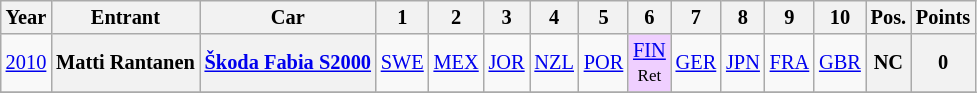<table class="wikitable" style="text-align:center; font-size:85%">
<tr>
<th>Year</th>
<th>Entrant</th>
<th>Car</th>
<th>1</th>
<th>2</th>
<th>3</th>
<th>4</th>
<th>5</th>
<th>6</th>
<th>7</th>
<th>8</th>
<th>9</th>
<th>10</th>
<th>Pos.</th>
<th>Points</th>
</tr>
<tr>
<td><a href='#'>2010</a></td>
<th nowrap>Matti Rantanen</th>
<th nowrap><a href='#'>Škoda Fabia S2000</a></th>
<td><a href='#'>SWE</a></td>
<td><a href='#'>MEX</a></td>
<td><a href='#'>JOR</a></td>
<td><a href='#'>NZL</a></td>
<td><a href='#'>POR</a></td>
<td style="background:#EFCFFF;"><a href='#'>FIN</a><br><small>Ret</small></td>
<td><a href='#'>GER</a></td>
<td><a href='#'>JPN</a></td>
<td><a href='#'>FRA</a></td>
<td><a href='#'>GBR</a></td>
<th>NC</th>
<th>0</th>
</tr>
<tr>
</tr>
</table>
